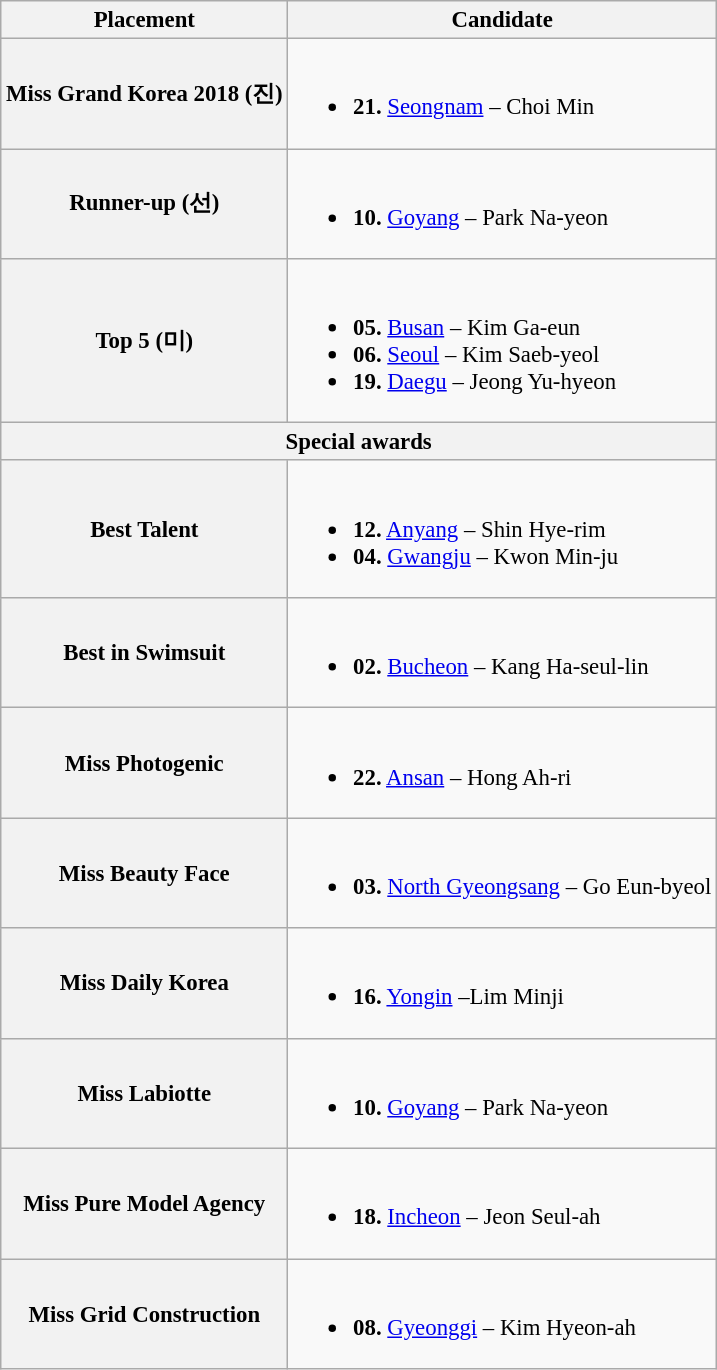<table class="wikitable" style="font-size: 95%">
<tr>
<th>Placement</th>
<th>Candidate</th>
</tr>
<tr>
<th>Miss Grand Korea 2018 (진)</th>
<td><br><ul><li><strong>21.</strong> <a href='#'>Seongnam</a> – Choi Min</li></ul></td>
</tr>
<tr>
<th>Runner-up (선)</th>
<td><br><ul><li><strong>10.</strong> <a href='#'>Goyang</a> – Park Na-yeon</li></ul></td>
</tr>
<tr>
<th>Top 5 (미)</th>
<td><br><ul><li><strong>05.</strong> <a href='#'>Busan</a> – Kim Ga-eun</li><li><strong>06.</strong> <a href='#'>Seoul</a> – Kim Saeb-yeol</li><li><strong>19.</strong> <a href='#'>Daegu</a> – Jeong Yu-hyeon</li></ul></td>
</tr>
<tr>
<th colspan=2>Special awards</th>
</tr>
<tr>
<th>Best Talent</th>
<td><br><ul><li><strong>12.</strong> <a href='#'>Anyang</a> – Shin Hye-rim</li><li><strong>04.</strong> <a href='#'>Gwangju</a> – Kwon Min-ju</li></ul></td>
</tr>
<tr>
<th>Best in Swimsuit</th>
<td><br><ul><li><strong>02.</strong> <a href='#'>Bucheon</a> – Kang Ha-seul-lin</li></ul></td>
</tr>
<tr>
<th>Miss Photogenic</th>
<td><br><ul><li><strong>22.</strong> <a href='#'>Ansan</a> – Hong Ah-ri</li></ul></td>
</tr>
<tr>
<th>Miss Beauty Face</th>
<td><br><ul><li><strong>03.</strong> <a href='#'>North Gyeongsang</a> – Go Eun-byeol</li></ul></td>
</tr>
<tr>
<th>Miss Daily Korea</th>
<td><br><ul><li><strong>16.</strong> <a href='#'>Yongin</a> –Lim Minji</li></ul></td>
</tr>
<tr>
<th>Miss Labiotte</th>
<td><br><ul><li><strong>10.</strong> <a href='#'>Goyang</a> – Park Na-yeon</li></ul></td>
</tr>
<tr>
<th>Miss Pure Model Agency</th>
<td><br><ul><li><strong>18.</strong> <a href='#'>Incheon</a> – Jeon Seul-ah</li></ul></td>
</tr>
<tr>
<th>Miss Grid Construction</th>
<td><br><ul><li><strong>08.</strong> <a href='#'>Gyeonggi</a> – Kim Hyeon-ah</li></ul></td>
</tr>
</table>
